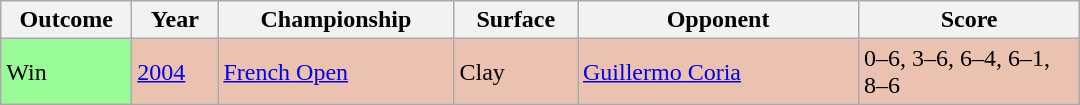<table class="sortable wikitable">
<tr>
<th width="80">Outcome</th>
<th width="50">Year</th>
<th width="150">Championship</th>
<th width="75">Surface</th>
<th width="180">Opponent</th>
<th width="140">Score</th>
</tr>
<tr style="background:#ebc2af;">
<td style="background:#98fb98;">Win</td>
<td><a href='#'>2004</a></td>
<td><a href='#'>French Open</a></td>
<td>Clay</td>
<td> <a href='#'>Guillermo Coria</a></td>
<td>0–6, 3–6, 6–4, 6–1, 8–6</td>
</tr>
</table>
